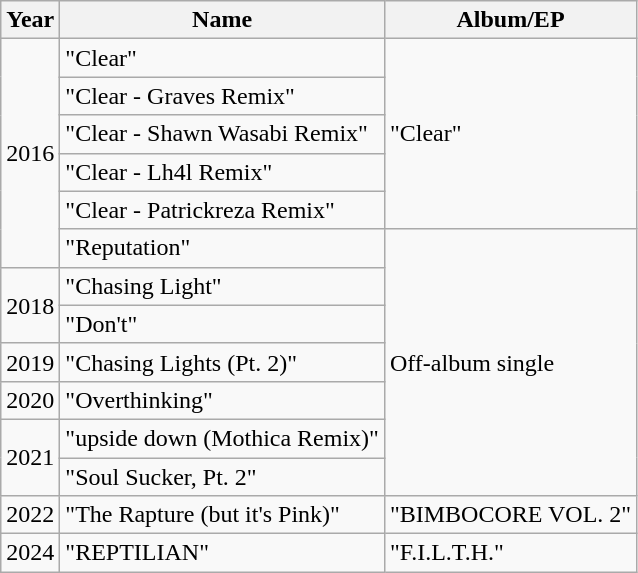<table class="wikitable">
<tr>
<th>Year</th>
<th>Name</th>
<th>Album/EP</th>
</tr>
<tr>
<td rowspan="6">2016</td>
<td>"Clear"<br></td>
<td rowspan="5">"Clear"</td>
</tr>
<tr>
<td>"Clear - Graves Remix"<br></td>
</tr>
<tr>
<td>"Clear - Shawn Wasabi Remix"<br></td>
</tr>
<tr>
<td>"Clear - Lh4l Remix"<br></td>
</tr>
<tr>
<td>"Clear - Patrickreza Remix"<br></td>
</tr>
<tr>
<td>"Reputation"<br></td>
<td rowspan="7">Off-album single</td>
</tr>
<tr>
<td rowspan="2">2018</td>
<td>"Chasing Light"<br></td>
</tr>
<tr>
<td>"Don't"<br></td>
</tr>
<tr>
<td>2019</td>
<td>"Chasing Lights (Pt. 2)"<br></td>
</tr>
<tr>
<td>2020</td>
<td>"Overthinking"<br></td>
</tr>
<tr>
<td rowspan="2">2021</td>
<td>"upside down (Mothica Remix)"<br></td>
</tr>
<tr>
<td>"Soul Sucker, Pt. 2"<br></td>
</tr>
<tr>
<td>2022</td>
<td>"The Rapture (but it's Pink)"<br></td>
<td>"BIMBOCORE VOL. 2"</td>
</tr>
<tr>
<td>2024</td>
<td>"REPTILIAN"<br></td>
<td>"F.I.L.T.H."</td>
</tr>
</table>
